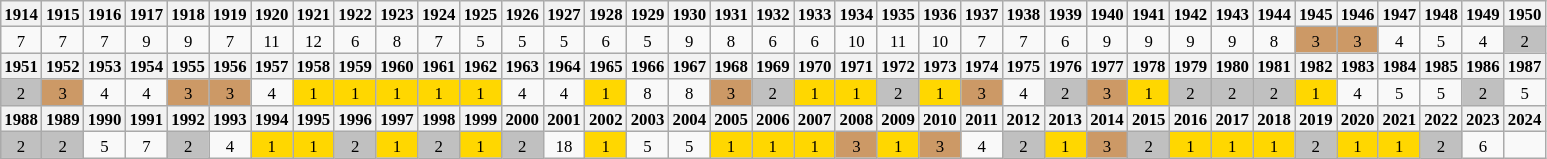<table class="wikitable" style="margin:0.5em ; font-size:70%">
<tr>
<th>1914</th>
<th>1915</th>
<th>1916</th>
<th>1917</th>
<th>1918</th>
<th>1919</th>
<th>1920</th>
<th>1921</th>
<th>1922</th>
<th>1923</th>
<th>1924</th>
<th>1925</th>
<th>1926</th>
<th>1927</th>
<th>1928</th>
<th>1929</th>
<th>1930</th>
<th>1931</th>
<th>1932</th>
<th>1933</th>
<th>1934</th>
<th>1935</th>
<th>1936</th>
<th>1937</th>
<th>1938</th>
<th>1939</th>
<th>1940</th>
<th>1941</th>
<th>1942</th>
<th>1943</th>
<th>1944</th>
<th>1945</th>
<th>1946</th>
<th>1947</th>
<th>1948</th>
<th>1949</th>
<th>1950</th>
</tr>
<tr>
<td align=center>7</td>
<td align=center>7</td>
<td align=center>7</td>
<td align=center>9</td>
<td align=center>9</td>
<td align=center>7</td>
<td align=center>11</td>
<td align=center>12</td>
<td align=center>6</td>
<td align=center>8</td>
<td align=center>7</td>
<td align=center>5</td>
<td align=center>5</td>
<td align=center>5</td>
<td align=center>6</td>
<td align=center>5</td>
<td align=center>9</td>
<td align=center>8</td>
<td align=center>6</td>
<td align=center>6</td>
<td align=center>10</td>
<td align=center>11</td>
<td align=center>10</td>
<td align=center>7</td>
<td align=center>7</td>
<td align=center>6</td>
<td align=center>9</td>
<td align=center>9</td>
<td align=center>9</td>
<td align=center>9</td>
<td align=center>8</td>
<td align=center style="background:#c96;">3</td>
<td align=center style="background:#c96;">3</td>
<td align=center>4</td>
<td align=center>5</td>
<td align=center>4</td>
<td align=center style="background:silver;">2</td>
</tr>
<tr>
<th>1951</th>
<th>1952</th>
<th>1953</th>
<th>1954</th>
<th>1955</th>
<th>1956</th>
<th>1957</th>
<th>1958</th>
<th>1959</th>
<th>1960</th>
<th>1961</th>
<th>1962</th>
<th>1963</th>
<th>1964</th>
<th>1965</th>
<th>1966</th>
<th>1967</th>
<th>1968</th>
<th>1969</th>
<th>1970</th>
<th>1971</th>
<th>1972</th>
<th>1973</th>
<th>1974</th>
<th>1975</th>
<th>1976</th>
<th>1977</th>
<th>1978</th>
<th>1979</th>
<th>1980</th>
<th>1981</th>
<th>1982</th>
<th>1983</th>
<th>1984</th>
<th>1985</th>
<th>1986</th>
<th>1987</th>
</tr>
<tr>
<td align=center style="background:silver;">2</td>
<td align=center style="background:#c96;">3</td>
<td align=center>4</td>
<td align=center>4</td>
<td align=center style="background:#c96;">3</td>
<td align=center style="background:#c96;">3</td>
<td align=center>4</td>
<td align=center style="background:gold;">1</td>
<td align=center style="background:gold;">1</td>
<td align=center style="background:gold;">1</td>
<td align=center style="background:gold;">1</td>
<td align=center style="background:gold;">1</td>
<td align=center>4</td>
<td align=center>4</td>
<td align=center style="background:gold;">1</td>
<td align=center>8</td>
<td align=center>8</td>
<td align=center style="background:#c96;">3</td>
<td align=center style="background:silver;">2</td>
<td align=center style="background:gold;">1</td>
<td align=center style="background:gold;">1</td>
<td align=center style="background:silver;">2</td>
<td align=center style="background:gold;">1</td>
<td align=center style="background:#c96;">3</td>
<td align=center>4</td>
<td align=center style="background:silver;">2</td>
<td align=center style="background:#c96;">3</td>
<td align=center style="background:gold;">1</td>
<td align=center style="background:silver;">2</td>
<td align=center style="background:silver;">2</td>
<td align=center style="background:silver;">2</td>
<td align=center style="background:gold;">1</td>
<td align=center>4</td>
<td align=center>5</td>
<td align=center>5</td>
<td align=center style="background:silver;">2</td>
<td align=center>5</td>
</tr>
<tr>
<th>1988</th>
<th>1989</th>
<th>1990</th>
<th>1991</th>
<th>1992</th>
<th>1993</th>
<th>1994</th>
<th>1995</th>
<th>1996</th>
<th>1997</th>
<th>1998</th>
<th>1999</th>
<th>2000</th>
<th>2001</th>
<th>2002</th>
<th>2003</th>
<th>2004</th>
<th>2005</th>
<th>2006</th>
<th>2007</th>
<th>2008</th>
<th>2009</th>
<th>2010</th>
<th>2011</th>
<th>2012</th>
<th>2013</th>
<th>2014</th>
<th>2015</th>
<th>2016</th>
<th>2017</th>
<th>2018</th>
<th>2019</th>
<th>2020</th>
<th>2021</th>
<th>2022</th>
<th>2023</th>
<th>2024</th>
</tr>
<tr>
<td align=center style="background:silver;">2</td>
<td align=center style="background:silver;">2</td>
<td align=center>5</td>
<td align=center>7</td>
<td align=center style="background:silver;">2</td>
<td align=center>4</td>
<td align=center style="background:gold;">1</td>
<td align=center style="background:gold;">1</td>
<td align=center style="background:silver;">2</td>
<td align=center style="background:gold;">1</td>
<td align=center style="background:silver;">2</td>
<td align=center style="background:gold;">1</td>
<td align=center style="background:silver;">2</td>
<td align=center>18</td>
<td align=center style="background:gold;">1</td>
<td align=center>5</td>
<td align=center>5</td>
<td align=center style="background:gold;">1</td>
<td align=center style="background:gold;">1</td>
<td align=center style="background:gold;">1</td>
<td align=center style="background:#c96;">3</td>
<td align=center style="background:gold;">1</td>
<td align=center style="background:#c96;">3</td>
<td align=center>4</td>
<td align=center style="background:silver;">2</td>
<td align=center style="background:gold;">1</td>
<td align=center style="background:#c96;">3</td>
<td align=center style="background:silver;">2</td>
<td align=center style="background:gold;">1</td>
<td align=center style="background:gold;">1</td>
<td align=center style="background:gold;">1</td>
<td align=center style="background:silver;">2</td>
<td align=center style="background:gold;">1</td>
<td align=center style="background:gold;">1</td>
<td align=center style="background:silver;">2</td>
<td align=center>6</td>
</tr>
</table>
